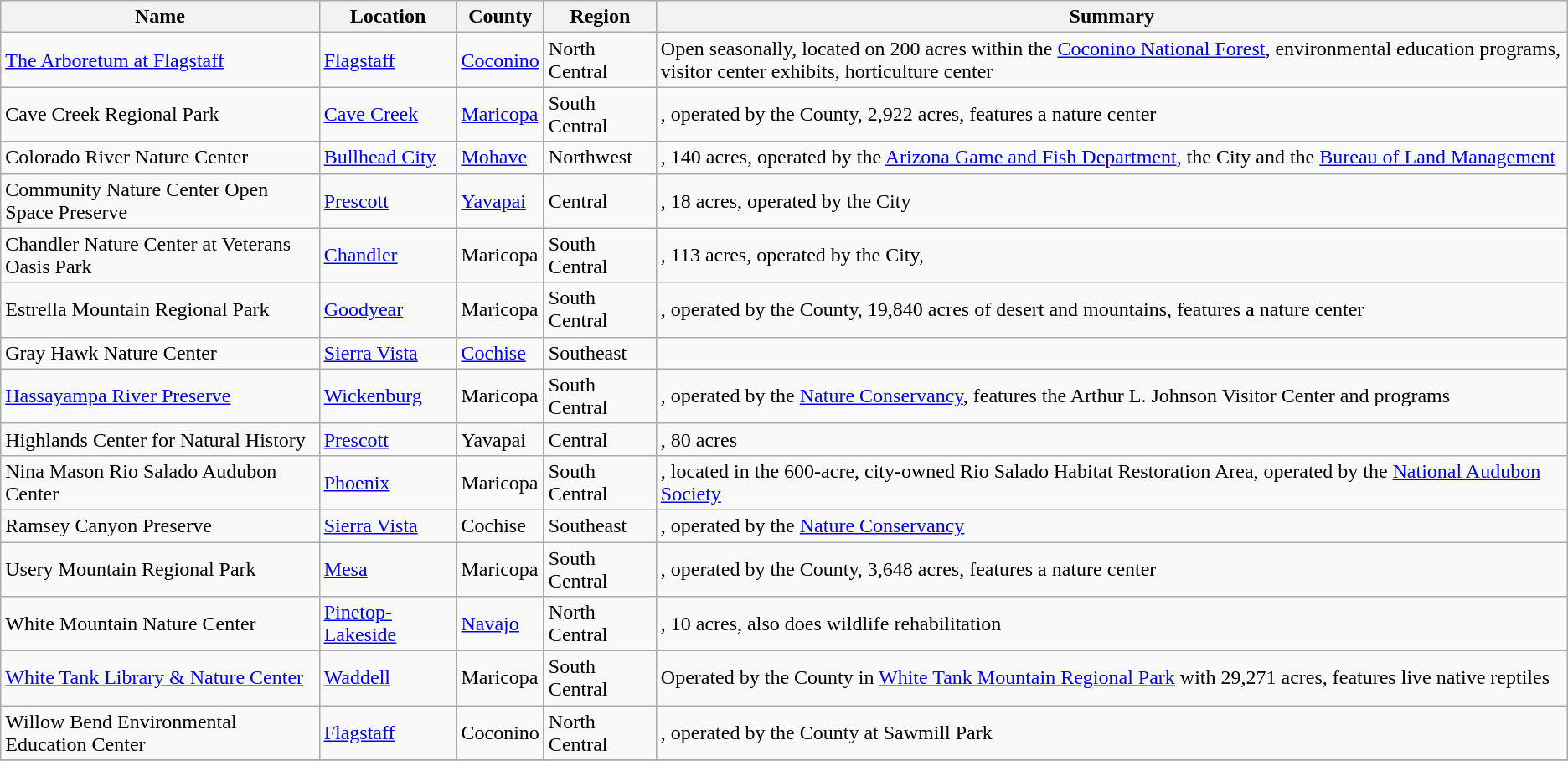<table class="wikitable sortable">
<tr>
<th>Name</th>
<th>Location</th>
<th>County</th>
<th>Region</th>
<th>Summary</th>
</tr>
<tr>
<td><a href='#'>The Arboretum at Flagstaff</a></td>
<td><a href='#'>Flagstaff</a></td>
<td><a href='#'>Coconino</a></td>
<td>North Central</td>
<td>Open seasonally, located on 200 acres within the <a href='#'>Coconino National Forest</a>, environmental education programs, visitor center exhibits, horticulture center</td>
</tr>
<tr>
<td>Cave Creek Regional Park</td>
<td><a href='#'>Cave Creek</a></td>
<td><a href='#'>Maricopa</a></td>
<td>South Central</td>
<td>, operated by the County, 2,922 acres, features a nature center</td>
</tr>
<tr>
<td>Colorado River Nature Center</td>
<td><a href='#'>Bullhead City</a></td>
<td><a href='#'>Mohave</a></td>
<td>Northwest</td>
<td>, 140 acres, operated by the <a href='#'>Arizona Game and Fish Department</a>, the City and the <a href='#'>Bureau of Land Management</a></td>
</tr>
<tr>
<td>Community Nature Center Open Space Preserve</td>
<td><a href='#'>Prescott</a></td>
<td><a href='#'>Yavapai</a></td>
<td>Central</td>
<td>, 18 acres, operated by the City</td>
</tr>
<tr>
<td>Chandler Nature Center at Veterans Oasis Park</td>
<td><a href='#'>Chandler</a></td>
<td>Maricopa</td>
<td>South Central</td>
<td>, 113 acres, operated by the City,</td>
</tr>
<tr>
<td>Estrella Mountain Regional Park</td>
<td><a href='#'>Goodyear</a></td>
<td>Maricopa</td>
<td>South Central</td>
<td>, operated by the County, 19,840 acres of desert and mountains, features a nature center</td>
</tr>
<tr>
<td>Gray Hawk Nature Center</td>
<td><a href='#'>Sierra Vista</a></td>
<td><a href='#'>Cochise</a></td>
<td>Southeast</td>
<td></td>
</tr>
<tr>
<td><a href='#'>Hassayampa River Preserve</a></td>
<td><a href='#'>Wickenburg</a></td>
<td>Maricopa</td>
<td>South Central</td>
<td>, operated by the <a href='#'>Nature Conservancy</a>, features the Arthur L. Johnson Visitor Center and programs</td>
</tr>
<tr>
<td>Highlands Center for Natural History</td>
<td><a href='#'>Prescott</a></td>
<td>Yavapai</td>
<td>Central</td>
<td>, 80 acres</td>
</tr>
<tr>
<td>Nina Mason Rio Salado Audubon Center</td>
<td><a href='#'>Phoenix</a></td>
<td>Maricopa</td>
<td>South Central</td>
<td>, located in the 600-acre, city-owned Rio Salado Habitat Restoration Area, operated by the <a href='#'>National Audubon Society</a></td>
</tr>
<tr>
<td>Ramsey Canyon Preserve</td>
<td><a href='#'>Sierra Vista</a></td>
<td>Cochise</td>
<td>Southeast</td>
<td>, operated by the <a href='#'>Nature Conservancy</a></td>
</tr>
<tr>
<td>Usery Mountain Regional Park</td>
<td><a href='#'>Mesa</a></td>
<td>Maricopa</td>
<td>South Central</td>
<td>, operated by the County, 3,648 acres, features a nature center</td>
</tr>
<tr>
<td>White Mountain Nature Center</td>
<td><a href='#'>Pinetop-Lakeside</a></td>
<td><a href='#'>Navajo</a></td>
<td>North Central</td>
<td>, 10 acres, also does wildlife rehabilitation</td>
</tr>
<tr>
<td><a href='#'>White Tank Library & Nature Center</a></td>
<td><a href='#'>Waddell</a></td>
<td>Maricopa</td>
<td>South Central</td>
<td>Operated by the County in <a href='#'>White Tank Mountain Regional Park</a> with 29,271 acres, features live native reptiles</td>
</tr>
<tr>
<td>Willow Bend Environmental Education Center</td>
<td><a href='#'>Flagstaff</a></td>
<td>Coconino</td>
<td>North Central</td>
<td>, operated by the County at Sawmill Park</td>
</tr>
<tr>
</tr>
</table>
